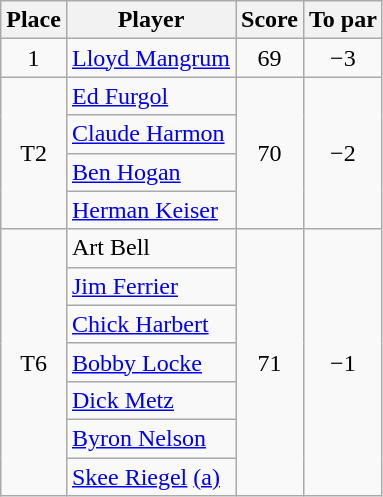<table class="wikitable">
<tr>
<th>Place</th>
<th>Player</th>
<th>Score</th>
<th>To par</th>
</tr>
<tr>
<td align="center">1</td>
<td> <a href='#'>Lloyd Mangrum</a></td>
<td align="center">69</td>
<td align="center">−3</td>
</tr>
<tr>
<td rowspan="4" align="center">T2</td>
<td> <a href='#'>Ed Furgol</a></td>
<td rowspan="4" align="center">70</td>
<td rowspan="4" align="center">−2</td>
</tr>
<tr>
<td> <a href='#'>Claude Harmon</a></td>
</tr>
<tr>
<td> <a href='#'>Ben Hogan</a></td>
</tr>
<tr>
<td> <a href='#'>Herman Keiser</a></td>
</tr>
<tr>
<td rowspan="7" align="center">T6</td>
<td> Art Bell</td>
<td rowspan="7" align="center">71</td>
<td rowspan="7" align="center">−1</td>
</tr>
<tr>
<td> <a href='#'>Jim Ferrier</a></td>
</tr>
<tr>
<td> <a href='#'>Chick Harbert</a></td>
</tr>
<tr>
<td> <a href='#'>Bobby Locke</a></td>
</tr>
<tr>
<td> <a href='#'>Dick Metz</a></td>
</tr>
<tr>
<td> <a href='#'>Byron Nelson</a></td>
</tr>
<tr>
<td> <a href='#'>Skee Riegel</a> <a href='#'>(a)</a></td>
</tr>
</table>
